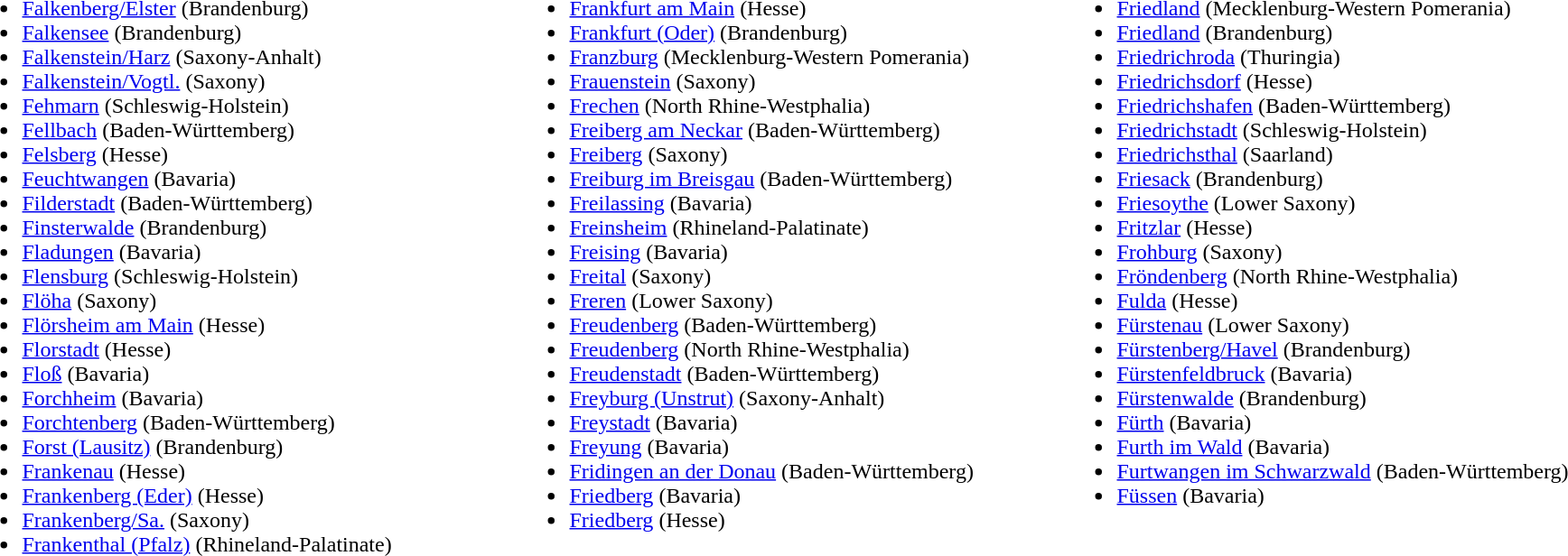<table>
<tr>
<td colspan="3"></td>
</tr>
<tr ---->
<td width="400" valign="top"><br><ul><li><a href='#'>Falkenberg/Elster</a> (Brandenburg)</li><li><a href='#'>Falkensee</a> (Brandenburg)</li><li><a href='#'>Falkenstein/Harz</a> (Saxony-Anhalt)</li><li><a href='#'>Falkenstein/Vogtl.</a> (Saxony)</li><li><a href='#'>Fehmarn</a> (Schleswig-Holstein)</li><li><a href='#'>Fellbach</a> (Baden-Württemberg)</li><li><a href='#'>Felsberg</a> (Hesse)</li><li><a href='#'>Feuchtwangen</a> (Bavaria)</li><li><a href='#'>Filderstadt</a> (Baden-Württemberg)</li><li><a href='#'>Finsterwalde</a> (Brandenburg)</li><li><a href='#'>Fladungen</a> (Bavaria)</li><li><a href='#'>Flensburg</a> (Schleswig-Holstein)</li><li><a href='#'>Flöha</a> (Saxony)</li><li><a href='#'>Flörsheim am Main</a> (Hesse)</li><li><a href='#'>Florstadt</a> (Hesse)</li><li><a href='#'>Floß</a> (Bavaria)</li><li><a href='#'>Forchheim</a> (Bavaria)</li><li><a href='#'>Forchtenberg</a> (Baden-Württemberg)</li><li><a href='#'>Forst (Lausitz)</a> (Brandenburg)</li><li><a href='#'>Frankenau</a> (Hesse)</li><li><a href='#'>Frankenberg (Eder)</a> (Hesse)</li><li><a href='#'>Frankenberg/Sa.</a> (Saxony)</li><li><a href='#'>Frankenthal (Pfalz)</a> (Rhineland-Palatinate)</li></ul></td>
<td width="400" valign="top"><br><ul><li><a href='#'>Frankfurt am Main</a> (Hesse)</li><li><a href='#'>Frankfurt (Oder)</a> (Brandenburg)</li><li><a href='#'>Franzburg</a> (Mecklenburg-Western Pomerania)</li><li><a href='#'>Frauenstein</a> (Saxony)</li><li><a href='#'>Frechen</a> (North Rhine-Westphalia)</li><li><a href='#'>Freiberg am Neckar</a> (Baden-Württemberg)</li><li><a href='#'>Freiberg</a> (Saxony)</li><li><a href='#'>Freiburg im Breisgau</a> (Baden-Württemberg)</li><li><a href='#'>Freilassing</a> (Bavaria)</li><li><a href='#'>Freinsheim</a> (Rhineland-Palatinate)</li><li><a href='#'>Freising</a> (Bavaria)</li><li><a href='#'>Freital</a> (Saxony)</li><li><a href='#'>Freren</a> (Lower Saxony)</li><li><a href='#'>Freudenberg</a> (Baden-Württemberg)</li><li><a href='#'>Freudenberg</a> (North Rhine-Westphalia)</li><li><a href='#'>Freudenstadt</a> (Baden-Württemberg)</li><li><a href='#'>Freyburg (Unstrut)</a> (Saxony-Anhalt)</li><li><a href='#'>Freystadt</a> (Bavaria)</li><li><a href='#'>Freyung</a> (Bavaria)</li><li><a href='#'>Fridingen an der Donau</a> (Baden-Württemberg)</li><li><a href='#'>Friedberg</a> (Bavaria)</li><li><a href='#'>Friedberg</a> (Hesse)</li></ul></td>
<td width="400" valign="top"><br><ul><li><a href='#'>Friedland</a> (Mecklenburg-Western Pomerania)</li><li><a href='#'>Friedland</a> (Brandenburg)</li><li><a href='#'>Friedrichroda</a> (Thuringia)</li><li><a href='#'>Friedrichsdorf</a> (Hesse)</li><li><a href='#'>Friedrichshafen</a> (Baden-Württemberg)</li><li><a href='#'>Friedrichstadt</a> (Schleswig-Holstein)</li><li><a href='#'>Friedrichsthal</a> (Saarland)</li><li><a href='#'>Friesack</a> (Brandenburg)</li><li><a href='#'>Friesoythe</a> (Lower Saxony)</li><li><a href='#'>Fritzlar</a> (Hesse)</li><li><a href='#'>Frohburg</a> (Saxony)</li><li><a href='#'>Fröndenberg</a> (North Rhine-Westphalia)</li><li><a href='#'>Fulda</a> (Hesse)</li><li><a href='#'>Fürstenau</a> (Lower Saxony)</li><li><a href='#'>Fürstenberg/Havel</a> (Brandenburg)</li><li><a href='#'>Fürstenfeldbruck</a> (Bavaria)</li><li><a href='#'>Fürstenwalde</a> (Brandenburg)</li><li><a href='#'>Fürth</a> (Bavaria)</li><li><a href='#'>Furth im Wald</a> (Bavaria)</li><li><a href='#'>Furtwangen im Schwarzwald</a> (Baden-Württemberg)</li><li><a href='#'>Füssen</a> (Bavaria)</li></ul></td>
</tr>
</table>
